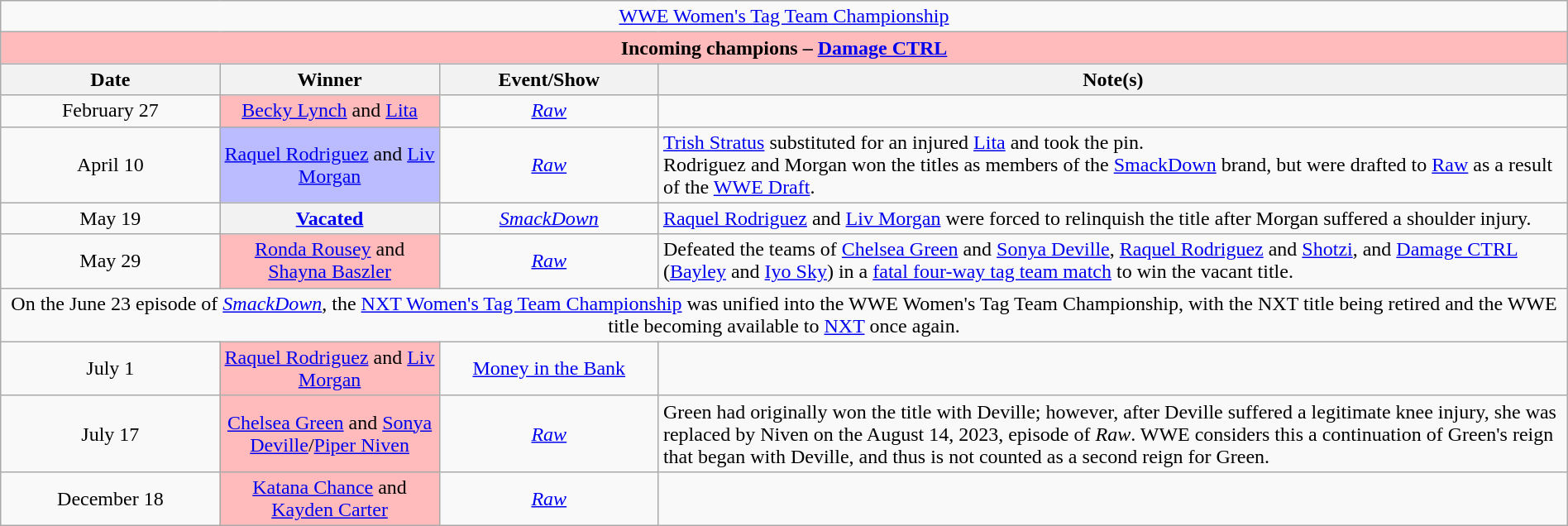<table class="wikitable" style="text-align:center; width:100%;">
<tr>
<td colspan="4" style="text-align: center;"><a href='#'>WWE Women's Tag Team Championship</a></td>
</tr>
<tr style="background:#FBB;">
<td colspan="4" style="text-align: center;"><strong>Incoming champions – <a href='#'>Damage CTRL</a> </strong></td>
</tr>
<tr>
<th width=14%>Date</th>
<th width=14%>Winner</th>
<th width=14%>Event/Show</th>
<th width=58%>Note(s)</th>
</tr>
<tr>
<td>February 27</td>
<td style="background:#FBB;"><a href='#'>Becky Lynch</a> and <a href='#'>Lita</a></td>
<td><em><a href='#'>Raw</a></em></td>
<td></td>
</tr>
<tr>
<td>April 10</td>
<td style="background:#BBF;"><a href='#'>Raquel Rodriguez</a> and <a href='#'>Liv Morgan</a></td>
<td><em><a href='#'>Raw</a></em></td>
<td align=left><a href='#'>Trish Stratus</a> substituted for an injured <a href='#'>Lita</a> and took the pin.<br>Rodriguez and Morgan won the titles as members of the <a href='#'>SmackDown</a> brand, but were drafted to <a href='#'>Raw</a> as a result of the <a href='#'>WWE Draft</a>.</td>
</tr>
<tr>
<td>May 19</td>
<th><a href='#'>Vacated</a></th>
<td><em><a href='#'>SmackDown</a></em></td>
<td align=left><a href='#'>Raquel Rodriguez</a> and <a href='#'>Liv Morgan</a> were forced to relinquish the title after Morgan suffered a shoulder injury.</td>
</tr>
<tr>
<td>May 29</td>
<td style="background:#FBB;"><a href='#'>Ronda Rousey</a> and <a href='#'>Shayna Baszler</a></td>
<td><em><a href='#'>Raw</a></em></td>
<td align=left>Defeated the teams of <a href='#'>Chelsea Green</a> and <a href='#'>Sonya Deville</a>, <a href='#'>Raquel Rodriguez</a> and <a href='#'>Shotzi</a>, and <a href='#'>Damage CTRL</a> (<a href='#'>Bayley</a> and <a href='#'>Iyo Sky</a>) in a <a href='#'>fatal four-way tag team match</a> to win the vacant title.</td>
</tr>
<tr>
<td colspan="4">On the June 23 episode of <em><a href='#'>SmackDown</a></em>, the <a href='#'>NXT Women's Tag Team Championship</a> was unified into the WWE Women's Tag Team Championship, with the NXT title being retired and the WWE title becoming available to <a href='#'>NXT</a> once again.</td>
</tr>
<tr>
<td>July 1</td>
<td style="background:#FBB;"><a href='#'>Raquel Rodriguez</a> and <a href='#'>Liv Morgan</a></td>
<td><a href='#'>Money in the Bank</a></td>
<td></td>
</tr>
<tr>
<td>July 17</td>
<td style="background:#FBB;"><a href='#'>Chelsea Green</a> and <a href='#'>Sonya Deville</a>/<a href='#'>Piper Niven</a></td>
<td><em><a href='#'>Raw</a></em></td>
<td align=left>Green had originally won the title with Deville; however, after Deville suffered a legitimate knee injury, she was replaced by Niven on the August 14, 2023, episode of <em>Raw</em>. WWE considers this a continuation of Green's reign that began with Deville, and thus is not counted as a second reign for Green.</td>
</tr>
<tr>
<td>December 18</td>
<td style="background:#FBB;"><a href='#'>Katana Chance</a> and <a href='#'>Kayden Carter</a></td>
<td><em><a href='#'>Raw</a></em></td>
<td></td>
</tr>
</table>
